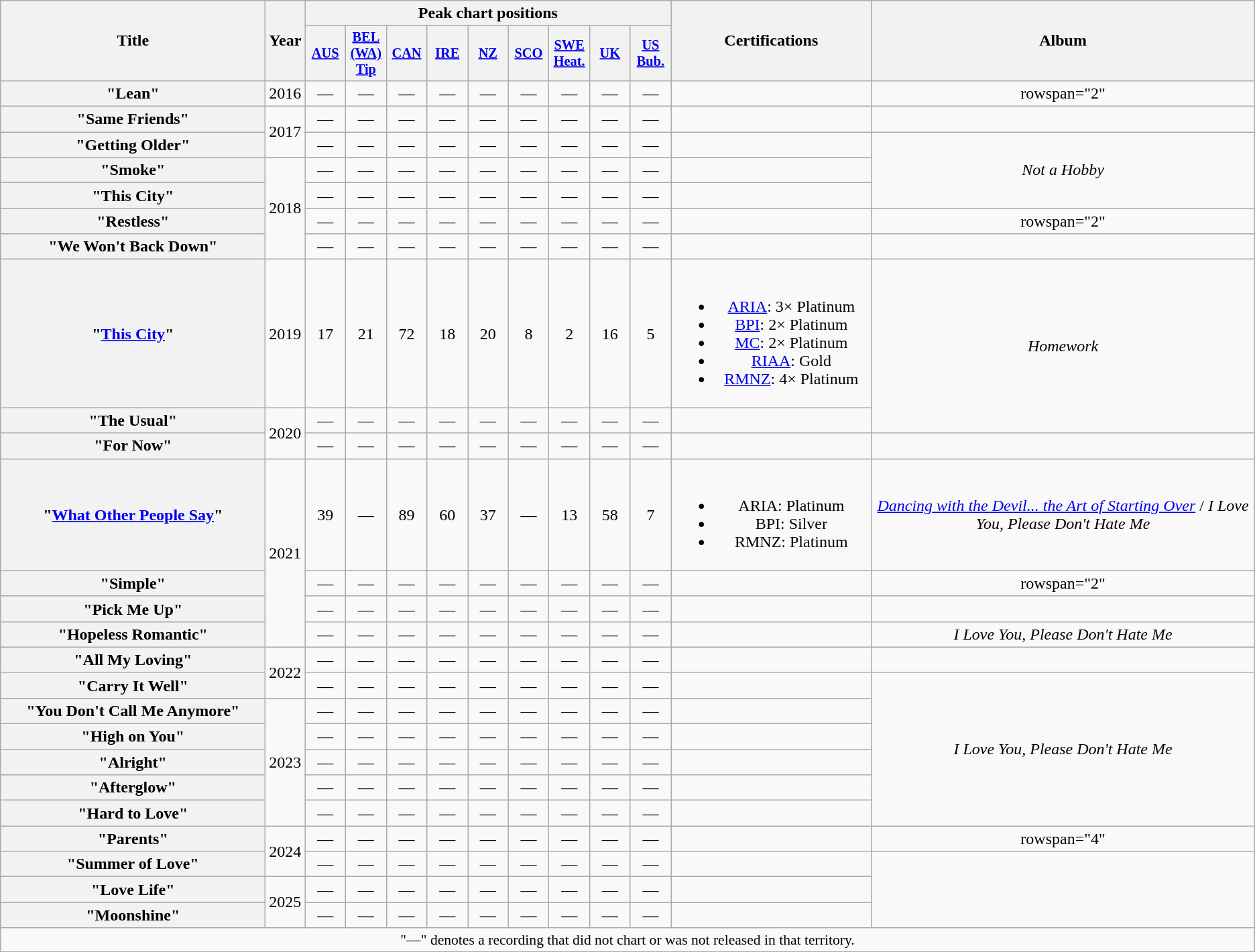<table class="wikitable plainrowheaders" style="text-align:center">
<tr>
<th scope="col" rowspan="2" style="width:16em;">Title</th>
<th scope="col" rowspan="2" style="width:1em;">Year</th>
<th scope="col" colspan="9">Peak chart positions</th>
<th scope="col" rowspan="2" style="width:12em;">Certifications</th>
<th scope="col" rowspan="2">Album</th>
</tr>
<tr>
<th scope="col" style="width:2.5em;font-size:85%;"><a href='#'>AUS</a><br></th>
<th scope="col" style="width:2.5em;font-size:85%;"><a href='#'>BEL<br>(WA)<br>Tip</a><br></th>
<th scope="col" style="width:2.5em;font-size:85%;"><a href='#'>CAN</a><br></th>
<th scope="col" style="width:2.5em;font-size:85%;"><a href='#'>IRE</a><br></th>
<th scope="col" style="width:2.5em;font-size:85%;"><a href='#'>NZ</a><br></th>
<th scope="col" style="width:2.5em;font-size:85%;"><a href='#'>SCO</a><br></th>
<th scope="col" style="width:2.5em;font-size:85%;"><a href='#'>SWE<br>Heat.</a><br></th>
<th scope="col" style="width:2.5em;font-size:85%;"><a href='#'>UK</a><br></th>
<th scope="col" style="width:2.5em;font-size:85%;"><a href='#'>US<br>Bub.</a><br></th>
</tr>
<tr>
<th scope="row">"Lean"</th>
<td>2016</td>
<td>—</td>
<td>—</td>
<td>—</td>
<td>—</td>
<td>—</td>
<td>—</td>
<td>—</td>
<td>—</td>
<td>—</td>
<td></td>
<td>rowspan="2" </td>
</tr>
<tr>
<th scope="row">"Same Friends"</th>
<td rowspan="2">2017</td>
<td>—</td>
<td>—</td>
<td>—</td>
<td>—</td>
<td>—</td>
<td>—</td>
<td>—</td>
<td>—</td>
<td>—</td>
<td></td>
</tr>
<tr>
<th scope="row">"Getting Older"</th>
<td>—</td>
<td>—</td>
<td>—</td>
<td>—</td>
<td>—</td>
<td>—</td>
<td>—</td>
<td>—</td>
<td>—</td>
<td></td>
<td rowspan="3"><em>Not a Hobby</em></td>
</tr>
<tr>
<th scope="row">"Smoke"</th>
<td rowspan="4">2018</td>
<td>—</td>
<td>—</td>
<td>—</td>
<td>—</td>
<td>—</td>
<td>—</td>
<td>—</td>
<td>—</td>
<td>—</td>
<td></td>
</tr>
<tr>
<th scope="row">"This City"</th>
<td>—</td>
<td>—</td>
<td>—</td>
<td>—</td>
<td>—</td>
<td>—</td>
<td>—</td>
<td>—</td>
<td>—</td>
<td></td>
</tr>
<tr>
<th scope="row">"Restless"<br></th>
<td>—</td>
<td>—</td>
<td>—</td>
<td>—</td>
<td>—</td>
<td>—</td>
<td>—</td>
<td>—</td>
<td>—</td>
<td></td>
<td>rowspan="2" </td>
</tr>
<tr>
<th scope="row">"We Won't Back Down"<br></th>
<td>—</td>
<td>—</td>
<td>—</td>
<td>—</td>
<td>—</td>
<td>—</td>
<td>—</td>
<td>—</td>
<td>—</td>
<td></td>
</tr>
<tr>
<th scope="row">"<a href='#'>This City</a>"<br></th>
<td>2019</td>
<td>17</td>
<td>21</td>
<td>72</td>
<td>18</td>
<td>20</td>
<td>8</td>
<td>2</td>
<td>16</td>
<td>5</td>
<td><br><ul><li><a href='#'>ARIA</a>: 3× Platinum</li><li><a href='#'>BPI</a>: 2× Platinum</li><li><a href='#'>MC</a>: 2× Platinum</li><li><a href='#'>RIAA</a>: Gold</li><li><a href='#'>RMNZ</a>: 4× Platinum</li></ul></td>
<td rowspan="2"><em>Homework</em></td>
</tr>
<tr>
<th scope="row">"The Usual"</th>
<td rowspan="2">2020</td>
<td>—</td>
<td>—</td>
<td>—</td>
<td>—</td>
<td>—</td>
<td>—</td>
<td>—</td>
<td>—</td>
<td>—</td>
<td></td>
</tr>
<tr>
<th scope="row">"For Now"</th>
<td>—</td>
<td>—</td>
<td>—</td>
<td>—</td>
<td>—</td>
<td>—</td>
<td>—</td>
<td>—</td>
<td>—</td>
<td></td>
<td></td>
</tr>
<tr>
<th scope="row">"<a href='#'>What Other People Say</a>"<br></th>
<td rowspan="4">2021</td>
<td>39</td>
<td>—</td>
<td>89</td>
<td>60</td>
<td>37</td>
<td>—</td>
<td>13</td>
<td>58</td>
<td>7</td>
<td><br><ul><li>ARIA: Platinum</li><li>BPI: Silver</li><li>RMNZ: Platinum</li></ul></td>
<td><em><a href='#'>Dancing with the Devil... the Art of Starting Over</a></em> / <em>I Love You, Please Don't Hate Me</em></td>
</tr>
<tr>
<th scope="row">"Simple"</th>
<td>—</td>
<td>—</td>
<td>—</td>
<td>—</td>
<td>—</td>
<td>—</td>
<td>—</td>
<td>—</td>
<td>—</td>
<td></td>
<td>rowspan="2" </td>
</tr>
<tr>
<th scope="row">"Pick Me Up"<br></th>
<td>—</td>
<td>—</td>
<td>—</td>
<td>—</td>
<td>—</td>
<td>—</td>
<td>—</td>
<td>—</td>
<td>—</td>
<td></td>
</tr>
<tr>
<th scope="row">"Hopeless Romantic"</th>
<td>—</td>
<td>—</td>
<td>—</td>
<td>—</td>
<td>—</td>
<td>—</td>
<td>—</td>
<td>—</td>
<td>—</td>
<td></td>
<td><em>I Love You, Please Don't Hate Me</em></td>
</tr>
<tr>
<th scope="row">"All My Loving"</th>
<td rowspan="2">2022</td>
<td>—</td>
<td>—</td>
<td>—</td>
<td>—</td>
<td>—</td>
<td>—</td>
<td>—</td>
<td>—</td>
<td>—</td>
<td></td>
<td></td>
</tr>
<tr>
<th scope="row">"Carry It Well"</th>
<td>—</td>
<td>—</td>
<td>—</td>
<td>—</td>
<td>—</td>
<td>—</td>
<td>—</td>
<td>—</td>
<td>—</td>
<td></td>
<td rowspan="6"><em>I Love You, Please Don't Hate Me</em></td>
</tr>
<tr>
<th scope="row">"You Don't Call Me Anymore"</th>
<td rowspan="5">2023</td>
<td>—</td>
<td>—</td>
<td>—</td>
<td>—</td>
<td>—</td>
<td>—</td>
<td>—</td>
<td>—</td>
<td>—</td>
<td></td>
</tr>
<tr>
<th scope="row">"High on You"<br></th>
<td>—</td>
<td>—</td>
<td>—</td>
<td>—</td>
<td>—</td>
<td>—</td>
<td>—</td>
<td>—</td>
<td>—</td>
<td></td>
</tr>
<tr>
<th scope="row">"Alright"<br></th>
<td>—</td>
<td>—</td>
<td>—</td>
<td>—</td>
<td>—</td>
<td>—</td>
<td>—</td>
<td>—</td>
<td>—</td>
<td></td>
</tr>
<tr>
<th scope="row">"Afterglow"</th>
<td>—</td>
<td>—</td>
<td>—</td>
<td>—</td>
<td>—</td>
<td>—</td>
<td>—</td>
<td>—</td>
<td>—</td>
<td></td>
</tr>
<tr>
<th scope="row">"Hard to Love"</th>
<td>—</td>
<td>—</td>
<td>—</td>
<td>—</td>
<td>—</td>
<td>—</td>
<td>—</td>
<td>—</td>
<td>—</td>
<td></td>
</tr>
<tr>
<th scope="row">"Parents"</th>
<td rowspan="2">2024</td>
<td>—</td>
<td>—</td>
<td>—</td>
<td>—</td>
<td>—</td>
<td>—</td>
<td>—</td>
<td>—</td>
<td>—</td>
<td></td>
<td>rowspan="4" </td>
</tr>
<tr>
<th scope="row">"Summer of Love"<br></th>
<td>—</td>
<td>—</td>
<td>—</td>
<td>—</td>
<td>—</td>
<td>—</td>
<td>—</td>
<td>—</td>
<td>—</td>
<td></td>
</tr>
<tr>
<th scope="row">"Love Life"</th>
<td rowspan="2">2025</td>
<td>—</td>
<td>—</td>
<td>—</td>
<td>—</td>
<td>—</td>
<td>—</td>
<td>—</td>
<td>—</td>
<td>—</td>
<td></td>
</tr>
<tr>
<th scope="row">"Moonshine"</th>
<td>—</td>
<td>—</td>
<td>—</td>
<td>—</td>
<td>—</td>
<td>—</td>
<td>—</td>
<td>—</td>
<td>—</td>
<td></td>
</tr>
<tr>
<td colspan="13" style="font-size:90%">"—" denotes a recording that did not chart or was not released in that territory.</td>
</tr>
</table>
